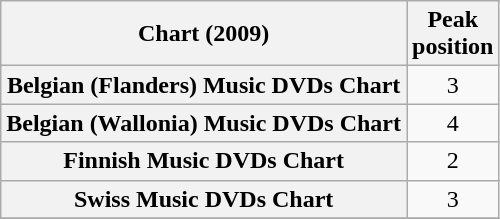<table class="wikitable plainrowheaders sortable" style="text-align:center;" border="1">
<tr>
<th scope="col">Chart (2009)</th>
<th scope="col">Peak<br>position</th>
</tr>
<tr>
<th scope="row">Belgian (Flanders) Music DVDs Chart</th>
<td>3</td>
</tr>
<tr>
<th scope="row">Belgian (Wallonia) Music DVDs Chart</th>
<td>4</td>
</tr>
<tr>
<th scope="row">Finnish Music DVDs Chart</th>
<td>2</td>
</tr>
<tr>
<th scope="row">Swiss Music DVDs Chart</th>
<td>3</td>
</tr>
<tr>
</tr>
</table>
